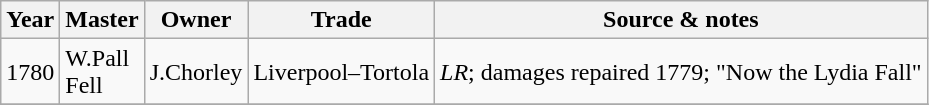<table class=" wikitable">
<tr>
<th>Year</th>
<th>Master</th>
<th>Owner</th>
<th>Trade</th>
<th>Source & notes</th>
</tr>
<tr>
<td>1780</td>
<td>W.Pall<br>Fell</td>
<td>J.Chorley</td>
<td>Liverpool–Tortola</td>
<td><em>LR</em>; damages repaired 1779; "Now the Lydia Fall"</td>
</tr>
<tr>
</tr>
</table>
